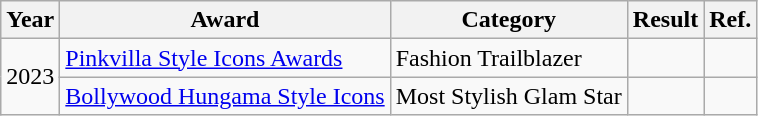<table class="wikitable">
<tr>
<th>Year</th>
<th>Award</th>
<th>Category</th>
<th>Result</th>
<th>Ref.</th>
</tr>
<tr>
<td rowspan="2">2023</td>
<td><a href='#'>Pinkvilla Style Icons Awards</a></td>
<td>Fashion Trailblazer</td>
<td></td>
<td></td>
</tr>
<tr>
<td><a href='#'>Bollywood Hungama Style Icons</a></td>
<td>Most Stylish Glam Star</td>
<td></td>
<td></td>
</tr>
</table>
